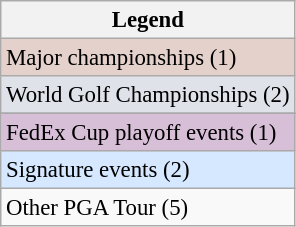<table class="wikitable" style="font-size:95%;">
<tr>
<th>Legend</th>
</tr>
<tr style="background:#e5d1cb;">
<td>Major championships (1)</td>
</tr>
<tr style="background:#dfe2e9;">
<td>World Golf Championships (2)</td>
</tr>
<tr>
</tr>
<tr style="background:thistle;">
<td>FedEx Cup playoff events (1)</td>
</tr>
<tr style="background:#D6E8FF;">
<td>Signature events (2)</td>
</tr>
<tr>
<td>Other PGA Tour (5)</td>
</tr>
</table>
